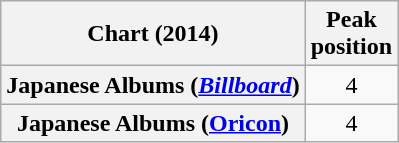<table class="wikitable plainrowheaders" style="text-align:center">
<tr>
<th scope="col">Chart (2014)</th>
<th scope="col">Peak<br> position</th>
</tr>
<tr>
<th scope="row">Japanese Albums (<em><a href='#'>Billboard</a></em>)</th>
<td>4</td>
</tr>
<tr>
<th scope="row">Japanese Albums (<a href='#'>Oricon</a>)</th>
<td>4</td>
</tr>
</table>
